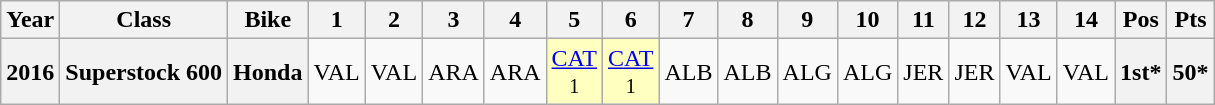<table class="wikitable" style="text-align:center">
<tr>
<th>Year</th>
<th>Class</th>
<th>Bike</th>
<th>1</th>
<th>2</th>
<th>3</th>
<th>4</th>
<th>5</th>
<th>6</th>
<th>7</th>
<th>8</th>
<th>9</th>
<th>10</th>
<th>11</th>
<th>12</th>
<th>13</th>
<th>14</th>
<th>Pos</th>
<th>Pts</th>
</tr>
<tr>
<th align="left">2016</th>
<th align="left">Superstock 600</th>
<th align="left">Honda</th>
<td>VAL<br><small></small></td>
<td>VAL<br><small></small></td>
<td>ARA<br><small></small></td>
<td>ARA<br><small></small></td>
<td style="background:#FFFFBF;"><a href='#'>CAT</a><br><small>1</small></td>
<td style="background:#FFFFBF;"><a href='#'>CAT</a><br><small>1</small></td>
<td>ALB<br><small></small></td>
<td>ALB<br><small></small></td>
<td>ALG<br><small></small></td>
<td>ALG<br><small></small></td>
<td>JER<br><small></small></td>
<td>JER<br><small></small></td>
<td>VAL<br><small></small></td>
<td>VAL<br><small></small></td>
<th>1st*</th>
<th>50*</th>
</tr>
</table>
